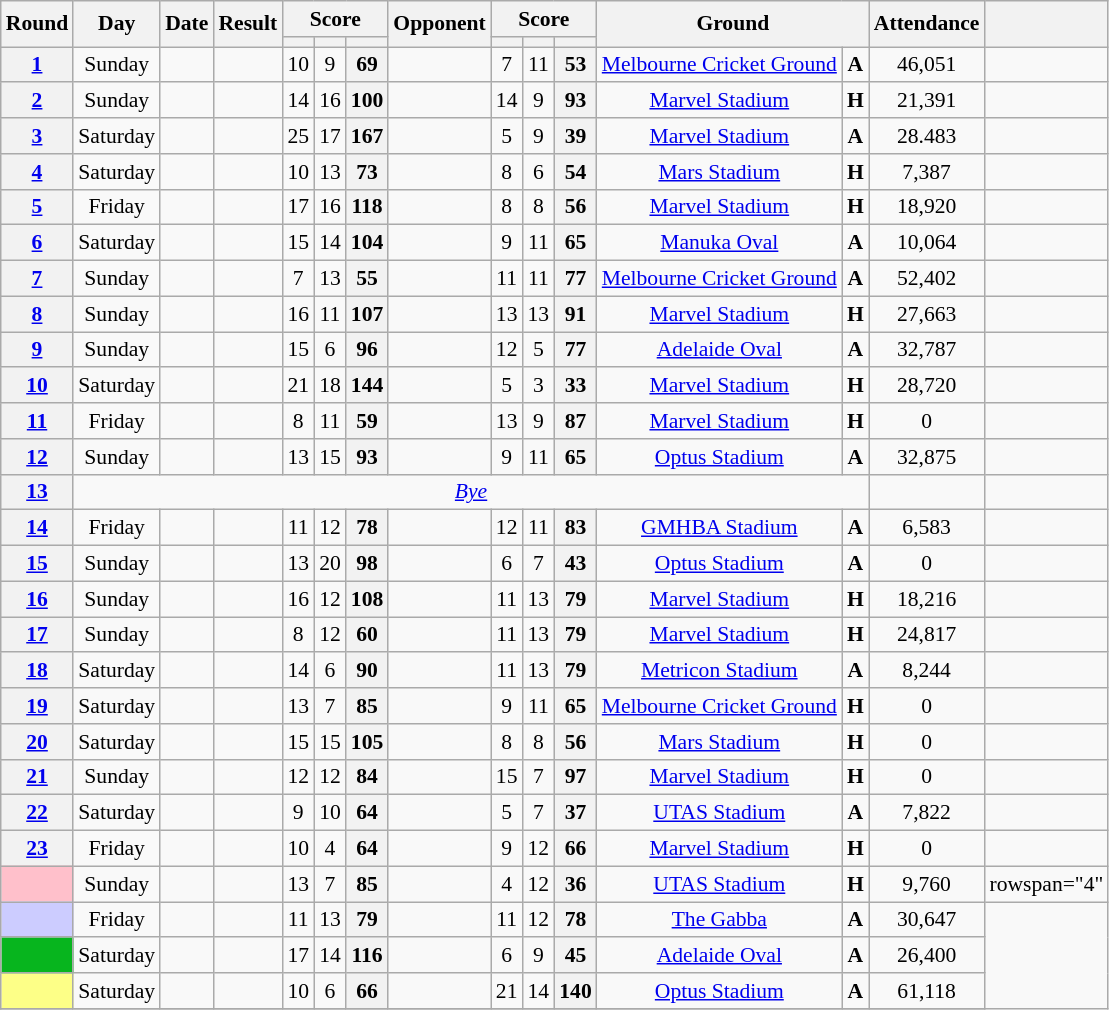<table class="wikitable plainrowheaders sortable" style="font-size:90%; text-align:center;">
<tr>
<th scope="col" rowspan="2">Round</th>
<th scope="col" rowspan="2">Day</th>
<th scope="col" rowspan="2">Date</th>
<th scope="col" rowspan="2">Result</th>
<th scope="col" colspan="3">Score</th>
<th scope="col" rowspan="2">Opponent</th>
<th scope="col" colspan="3">Score</th>
<th scope="col" rowspan="2" colspan="2">Ground</th>
<th scope="col" rowspan="2">Attendance</th>
<th scope="col" rowspan="2"></th>
</tr>
<tr>
<th scope="col"></th>
<th scope="col"></th>
<th scope="col"></th>
<th scope="col"></th>
<th scope="col"></th>
<th scope="col"></th>
</tr>
<tr>
<th scope="row" style="text-align:center;"><a href='#'>1</a></th>
<td>Sunday</td>
<td></td>
<td></td>
<td>10</td>
<td>9</td>
<th>69</th>
<td></td>
<td>7</td>
<td>11</td>
<th>53</th>
<td><a href='#'>Melbourne Cricket Ground</a></td>
<td><strong>A</strong></td>
<td>46,051</td>
<td></td>
</tr>
<tr>
<th scope="row" style="text-align:center;"><a href='#'>2</a></th>
<td>Sunday</td>
<td></td>
<td></td>
<td>14</td>
<td>16</td>
<th>100</th>
<td></td>
<td>14</td>
<td>9</td>
<th>93</th>
<td><a href='#'>Marvel Stadium</a></td>
<td><strong>H</strong></td>
<td>21,391</td>
<td></td>
</tr>
<tr>
<th scope="row" style="text-align:center;"><a href='#'>3</a></th>
<td>Saturday</td>
<td></td>
<td></td>
<td>25</td>
<td>17</td>
<th>167</th>
<td></td>
<td>5</td>
<td>9</td>
<th>39</th>
<td><a href='#'>Marvel Stadium</a></td>
<td><strong>A</strong></td>
<td>28.483</td>
<td></td>
</tr>
<tr>
<th scope="row" style="text-align:center;"><a href='#'>4</a></th>
<td>Saturday</td>
<td></td>
<td></td>
<td>10</td>
<td>13</td>
<th>73</th>
<td></td>
<td>8</td>
<td>6</td>
<th>54</th>
<td><a href='#'>Mars Stadium</a></td>
<td><strong>H</strong></td>
<td>7,387</td>
<td></td>
</tr>
<tr>
<th scope="row" style="text-align:center;"><a href='#'>5</a></th>
<td>Friday</td>
<td></td>
<td></td>
<td>17</td>
<td>16</td>
<th>118</th>
<td></td>
<td>8</td>
<td>8</td>
<th>56</th>
<td><a href='#'>Marvel Stadium</a></td>
<td><strong>H</strong></td>
<td>18,920</td>
<td></td>
</tr>
<tr>
<th scope="row" style="text-align:center;"><a href='#'>6</a></th>
<td>Saturday</td>
<td></td>
<td></td>
<td>15</td>
<td>14</td>
<th>104</th>
<td></td>
<td>9</td>
<td>11</td>
<th>65</th>
<td><a href='#'>Manuka Oval</a></td>
<td><strong>A</strong></td>
<td>10,064</td>
<td></td>
</tr>
<tr>
<th scope="row" style="text-align:center;"><a href='#'>7</a></th>
<td>Sunday</td>
<td></td>
<td></td>
<td>7</td>
<td>13</td>
<th>55</th>
<td></td>
<td>11</td>
<td>11</td>
<th>77</th>
<td><a href='#'>Melbourne Cricket Ground</a></td>
<td><strong>A</strong></td>
<td>52,402</td>
<td></td>
</tr>
<tr>
<th scope="row" style="text-align:center;"><a href='#'>8</a></th>
<td>Sunday</td>
<td></td>
<td></td>
<td>16</td>
<td>11</td>
<th>107</th>
<td></td>
<td>13</td>
<td>13</td>
<th>91</th>
<td><a href='#'>Marvel Stadium</a></td>
<td><strong>H</strong></td>
<td>27,663</td>
<td></td>
</tr>
<tr>
<th scope="row" style="text-align:center;"><a href='#'>9</a></th>
<td>Sunday</td>
<td></td>
<td></td>
<td>15</td>
<td>6</td>
<th>96</th>
<td></td>
<td>12</td>
<td>5</td>
<th>77</th>
<td><a href='#'>Adelaide Oval</a></td>
<td><strong>A</strong></td>
<td>32,787</td>
<td></td>
</tr>
<tr>
<th scope="row" style="text-align:center;"><a href='#'>10</a></th>
<td>Saturday</td>
<td></td>
<td></td>
<td>21</td>
<td>18</td>
<th>144</th>
<td></td>
<td>5</td>
<td>3</td>
<th>33</th>
<td><a href='#'>Marvel Stadium</a></td>
<td><strong>H</strong></td>
<td>28,720</td>
<td></td>
</tr>
<tr>
<th scope="row" style="text-align:center;"><a href='#'>11</a></th>
<td>Friday</td>
<td></td>
<td></td>
<td>8</td>
<td>11</td>
<th>59</th>
<td></td>
<td>13</td>
<td>9</td>
<th>87</th>
<td><a href='#'>Marvel Stadium</a></td>
<td><strong>H</strong></td>
<td>0</td>
<td></td>
</tr>
<tr>
<th scope="row" style="text-align:center;"><a href='#'>12</a></th>
<td>Sunday</td>
<td></td>
<td></td>
<td>13</td>
<td>15</td>
<th>93</th>
<td></td>
<td>9</td>
<td>11</td>
<th>65</th>
<td><a href='#'>Optus Stadium</a></td>
<td><strong>A</strong></td>
<td>32,875</td>
<td></td>
</tr>
<tr>
<th scope="row" style="text-align:center;"><a href='#'>13</a></th>
<td colspan=12><em><a href='#'>Bye</a></em></td>
<td></td>
</tr>
<tr>
<th scope="row" style="text-align:center;"><a href='#'>14</a></th>
<td>Friday</td>
<td></td>
<td></td>
<td>11</td>
<td>12</td>
<th>78</th>
<td></td>
<td>12</td>
<td>11</td>
<th>83</th>
<td><a href='#'>GMHBA Stadium</a></td>
<td><strong>A</strong></td>
<td>6,583</td>
<td></td>
</tr>
<tr>
<th scope="row" style="text-align:center;"><a href='#'>15</a></th>
<td>Sunday</td>
<td></td>
<td></td>
<td>13</td>
<td>20</td>
<th>98</th>
<td></td>
<td>6</td>
<td>7</td>
<th>43</th>
<td><a href='#'>Optus Stadium</a></td>
<td><strong>A</strong></td>
<td>0</td>
<td></td>
</tr>
<tr>
<th scope="row" style="text-align:center;"><a href='#'>16</a></th>
<td>Sunday</td>
<td></td>
<td></td>
<td>16</td>
<td>12</td>
<th>108</th>
<td></td>
<td>11</td>
<td>13</td>
<th>79</th>
<td><a href='#'>Marvel Stadium</a></td>
<td><strong>H</strong></td>
<td>18,216</td>
<td></td>
</tr>
<tr>
<th scope="row" style="text-align:center;"><a href='#'>17</a></th>
<td>Sunday</td>
<td></td>
<td></td>
<td>8</td>
<td>12</td>
<th>60</th>
<td></td>
<td>11</td>
<td>13</td>
<th>79</th>
<td><a href='#'>Marvel Stadium</a></td>
<td><strong>H</strong></td>
<td>24,817</td>
<td></td>
</tr>
<tr>
<th scope="row" style="text-align:center;"><a href='#'>18</a></th>
<td>Saturday</td>
<td></td>
<td></td>
<td>14</td>
<td>6</td>
<th>90</th>
<td></td>
<td>11</td>
<td>13</td>
<th>79</th>
<td><a href='#'>Metricon Stadium</a></td>
<td><strong>A</strong></td>
<td>8,244</td>
<td></td>
</tr>
<tr>
<th scope="row" style="text-align:center;"><a href='#'>19</a></th>
<td>Saturday</td>
<td></td>
<td></td>
<td>13</td>
<td>7</td>
<th>85</th>
<td></td>
<td>9</td>
<td>11</td>
<th>65</th>
<td><a href='#'>Melbourne Cricket Ground</a></td>
<td><strong>H</strong></td>
<td>0</td>
<td></td>
</tr>
<tr>
<th scope="row" style="text-align:center;"><a href='#'>20</a></th>
<td>Saturday</td>
<td></td>
<td></td>
<td>15</td>
<td>15</td>
<th>105</th>
<td></td>
<td>8</td>
<td>8</td>
<th>56</th>
<td><a href='#'>Mars Stadium</a></td>
<td><strong>H</strong></td>
<td>0</td>
<td></td>
</tr>
<tr>
<th scope="row" style="text-align:center;"><a href='#'>21</a></th>
<td>Sunday</td>
<td></td>
<td></td>
<td>12</td>
<td>12</td>
<th>84</th>
<td></td>
<td>15</td>
<td>7</td>
<th>97</th>
<td><a href='#'>Marvel Stadium</a></td>
<td><strong>H</strong></td>
<td>0</td>
<td></td>
</tr>
<tr>
<th scope="row" style="text-align:center;"><a href='#'>22</a></th>
<td>Saturday</td>
<td></td>
<td></td>
<td>9</td>
<td>10</td>
<th>64</th>
<td></td>
<td>5</td>
<td>7</td>
<th>37</th>
<td><a href='#'>UTAS Stadium</a></td>
<td><strong>A</strong></td>
<td>7,822</td>
<td></td>
</tr>
<tr>
<th scope="row" style="text-align:center;"><a href='#'>23</a></th>
<td>Friday</td>
<td></td>
<td></td>
<td>10</td>
<td>4</td>
<th>64</th>
<td></td>
<td>9</td>
<td>12</td>
<th>66</th>
<td><a href='#'>Marvel Stadium</a></td>
<td><strong>H</strong></td>
<td>0</td>
<td></td>
</tr>
<tr>
<th scope="row" style="background:#FFC0CB; text-align:center;"></th>
<td>Sunday</td>
<td></td>
<td></td>
<td>13</td>
<td>7</td>
<th>85</th>
<td></td>
<td>4</td>
<td>12</td>
<th>36</th>
<td><a href='#'>UTAS Stadium</a></td>
<td><strong>H</strong></td>
<td>9,760</td>
<td>rowspan="4" </td>
</tr>
<tr>
<th scope="row" style="background:#CCCCFF; text-align:center;"></th>
<td>Friday</td>
<td></td>
<td></td>
<td>11</td>
<td>13</td>
<th>79</th>
<td></td>
<td>11</td>
<td>12</td>
<th>78</th>
<td><a href='#'>The Gabba</a></td>
<td><strong>A</strong></td>
<td>30,647</td>
</tr>
<tr>
<th scope="row" style="background:#07b51e; text-align:center;"></th>
<td>Saturday</td>
<td></td>
<td></td>
<td>17</td>
<td>14</td>
<th>116</th>
<td></td>
<td>6</td>
<td>9</td>
<th>45</th>
<td><a href='#'>Adelaide Oval</a></td>
<td><strong>A</strong></td>
<td>26,400</td>
</tr>
<tr>
<th scope="row" style="background:#fdff87; text-align:center;"></th>
<td>Saturday</td>
<td></td>
<td></td>
<td>10</td>
<td>6</td>
<th>66</th>
<td></td>
<td>21</td>
<td>14</td>
<th>140</th>
<td><a href='#'>Optus Stadium</a></td>
<td><strong>A</strong></td>
<td>61,118</td>
</tr>
<tr>
</tr>
</table>
